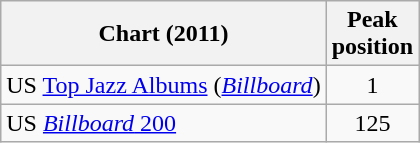<table class="wikitable">
<tr>
<th>Chart (2011)</th>
<th>Peak<br>position</th>
</tr>
<tr>
<td>US <a href='#'>Top Jazz Albums</a> (<em><a href='#'>Billboard</a></em>)</td>
<td style="text-align:center">1</td>
</tr>
<tr>
<td>US <a href='#'><em>Billboard</em> 200</a></td>
<td style="text-align:center">125</td>
</tr>
</table>
